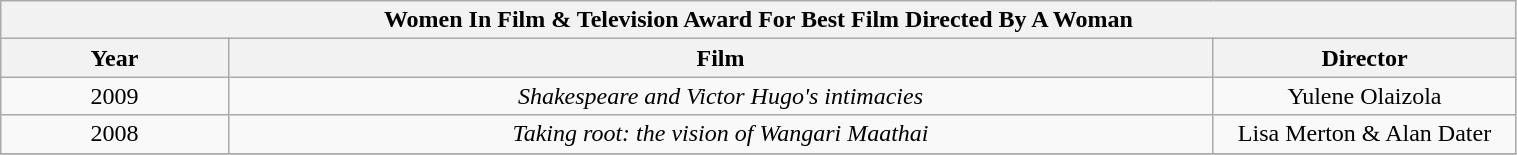<table class="wikitable" width="80%">
<tr>
<th colspan="3" align="center">Women In Film & Television Award For Best Film Directed By A Woman</th>
</tr>
<tr>
<th width="15%">Year</th>
<th width="65%">Film</th>
<th width="20%">Director</th>
</tr>
<tr>
<td align="center">2009</td>
<td align="center"><em>Shakespeare and Victor Hugo's intimacies</em></td>
<td align="center">Yulene Olaizola</td>
</tr>
<tr>
<td align="center">2008</td>
<td align="center"><em>Taking root: the vision of Wangari Maathai</em></td>
<td align="center">Lisa Merton & Alan Dater</td>
</tr>
<tr>
</tr>
</table>
